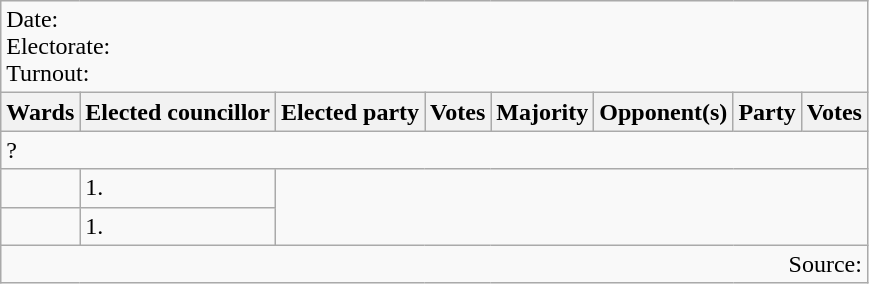<table class=wikitable>
<tr>
<td colspan=8>Date: <br>Electorate: <br>Turnout:</td>
</tr>
<tr>
<th>Wards</th>
<th>Elected councillor</th>
<th>Elected party</th>
<th>Votes</th>
<th>Majority</th>
<th>Opponent(s)</th>
<th>Party</th>
<th>Votes</th>
</tr>
<tr>
<td colspan=8>?</td>
</tr>
<tr>
<td></td>
<td>1.</td>
</tr>
<tr>
<td></td>
<td>1.</td>
</tr>
<tr>
<td colspan=8 align=right>Source:</td>
</tr>
</table>
